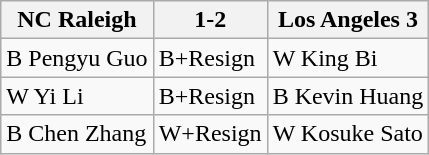<table class="wikitable">
<tr>
<th>NC Raleigh</th>
<th>1-2</th>
<th>Los Angeles 3</th>
</tr>
<tr>
<td>B Pengyu Guo</td>
<td>B+Resign</td>
<td>W King Bi</td>
</tr>
<tr>
<td>W Yi Li</td>
<td>B+Resign</td>
<td>B Kevin Huang</td>
</tr>
<tr>
<td>B Chen Zhang</td>
<td>W+Resign</td>
<td>W Kosuke Sato</td>
</tr>
</table>
